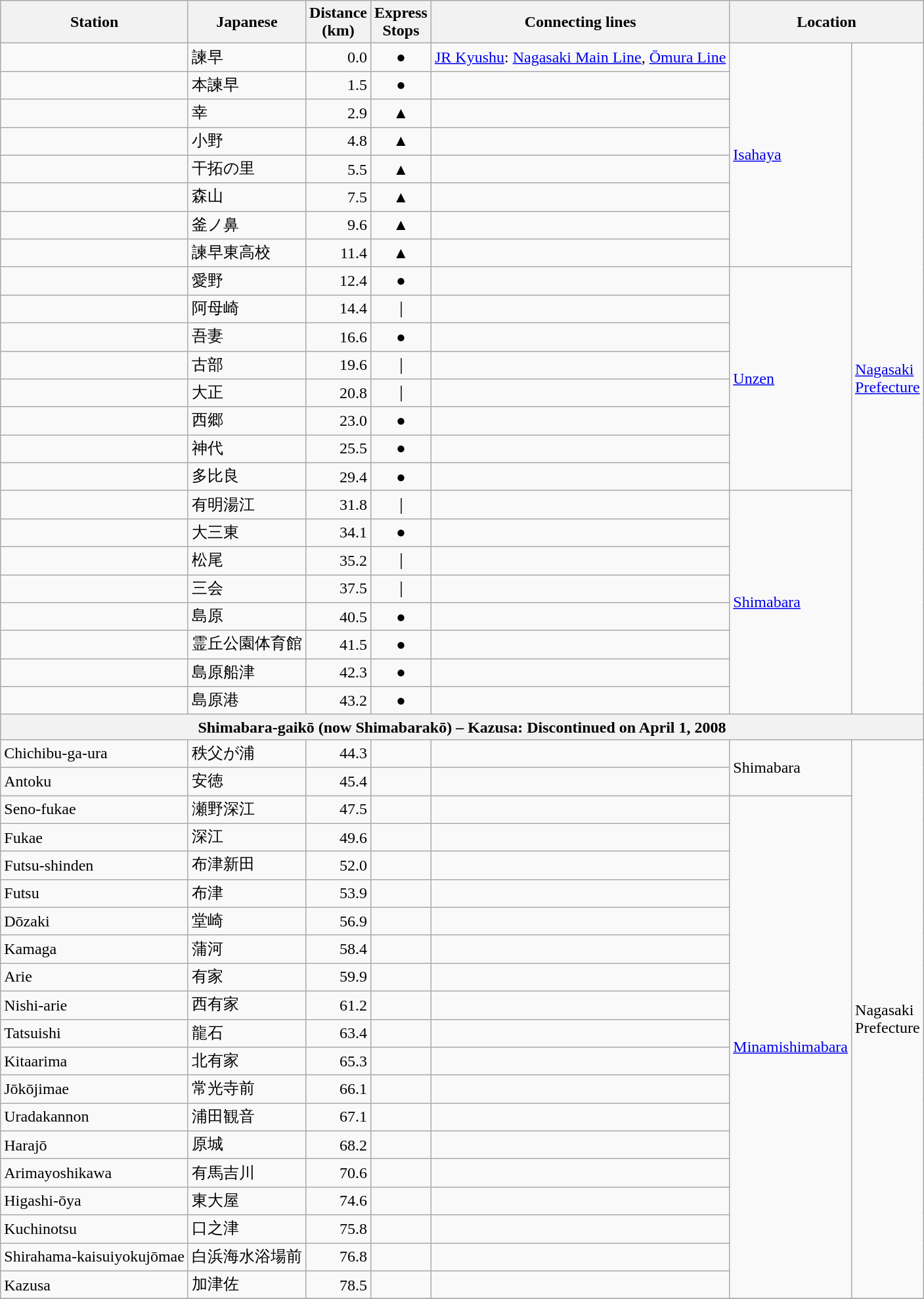<table class=wikitable>
<tr>
<th>Station</th>
<th>Japanese</th>
<th>Distance<br>(km)</th>
<th>Express<br>Stops</th>
<th>Connecting lines</th>
<th colspan="2">Location</th>
</tr>
<tr>
<td></td>
<td align="left">諫早</td>
<td align="right">0.0</td>
<td align="center">●</td>
<td><a href='#'>JR Kyushu</a>: <a href='#'>Nagasaki Main Line</a>, <a href='#'>Ōmura Line</a></td>
<td rowspan="8"><a href='#'>Isahaya</a></td>
<td rowspan="24"><a href='#'>Nagasaki<br>Prefecture</a></td>
</tr>
<tr>
<td></td>
<td align="left">本諫早</td>
<td align="right">1.5</td>
<td align="center">●</td>
<td></td>
</tr>
<tr>
<td></td>
<td align="left">幸</td>
<td align="right">2.9</td>
<td align="center">▲</td>
<td></td>
</tr>
<tr>
<td></td>
<td align="left">小野</td>
<td align="right">4.8</td>
<td align="center">▲</td>
<td></td>
</tr>
<tr>
<td></td>
<td align="left">干拓の里</td>
<td align="right">5.5</td>
<td align="center">▲</td>
<td></td>
</tr>
<tr>
<td></td>
<td align="left">森山</td>
<td align="right">7.5</td>
<td align="center">▲</td>
<td></td>
</tr>
<tr>
<td></td>
<td align="left">釜ノ鼻</td>
<td align="right">9.6</td>
<td align="center">▲</td>
<td></td>
</tr>
<tr>
<td></td>
<td align="left">諫早東高校</td>
<td align="right">11.4</td>
<td align="center">▲</td>
<td></td>
</tr>
<tr>
<td></td>
<td align="left">愛野</td>
<td align="right">12.4</td>
<td align="center">●</td>
<td></td>
<td rowspan="8"><a href='#'>Unzen</a></td>
</tr>
<tr>
<td></td>
<td align="left">阿母崎</td>
<td align="right">14.4</td>
<td align="center">｜</td>
<td></td>
</tr>
<tr>
<td></td>
<td align="left">吾妻</td>
<td align="right">16.6</td>
<td align="center">●</td>
<td></td>
</tr>
<tr>
<td></td>
<td align="left">古部</td>
<td align="right">19.6</td>
<td align="center">｜</td>
<td></td>
</tr>
<tr>
<td></td>
<td align="left">大正</td>
<td align="right">20.8</td>
<td align="center">｜</td>
<td></td>
</tr>
<tr>
<td></td>
<td align="left">西郷</td>
<td align="right">23.0</td>
<td align="center">●</td>
<td></td>
</tr>
<tr>
<td></td>
<td align="left">神代</td>
<td align="right">25.5</td>
<td align="center">●</td>
<td></td>
</tr>
<tr>
<td></td>
<td align="left">多比良</td>
<td align="right">29.4</td>
<td align="center">●</td>
<td></td>
</tr>
<tr>
<td></td>
<td align="left">有明湯江</td>
<td align="right">31.8</td>
<td align="center">｜</td>
<td></td>
<td rowspan="8"><a href='#'>Shimabara</a></td>
</tr>
<tr>
<td></td>
<td align="left">大三東</td>
<td align="right">34.1</td>
<td align="center">●</td>
<td></td>
</tr>
<tr>
<td></td>
<td align="left">松尾</td>
<td align="right">35.2</td>
<td align="center">｜</td>
<td></td>
</tr>
<tr>
<td></td>
<td align="left">三会</td>
<td align="right">37.5</td>
<td align="center">｜</td>
<td></td>
</tr>
<tr>
<td></td>
<td align="left">島原</td>
<td align="right">40.5</td>
<td align="center">●</td>
<td></td>
</tr>
<tr>
<td></td>
<td align="left">霊丘公園体育館</td>
<td align="right">41.5</td>
<td align="center">●</td>
<td></td>
</tr>
<tr>
<td></td>
<td align="left">島原船津</td>
<td align="right">42.3</td>
<td align="center">●</td>
<td></td>
</tr>
<tr>
<td></td>
<td align="left">島原港</td>
<td align="right">43.2</td>
<td align="center">●</td>
<td></td>
</tr>
<tr>
<th colspan="7">Shimabara-gaikō (now Shimabarakō) – Kazusa: Discontinued on April 1, 2008</th>
</tr>
<tr>
<td>Chichibu-ga-ura</td>
<td align="left">秩父が浦</td>
<td align="right">44.3</td>
<td align="center"></td>
<td></td>
<td rowspan="2">Shimabara</td>
<td rowspan="20">Nagasaki<br>Prefecture</td>
</tr>
<tr>
<td>Antoku</td>
<td align="left">安徳</td>
<td align="right">45.4</td>
<td align="center"></td>
<td></td>
</tr>
<tr>
<td>Seno-fukae</td>
<td align="left">瀬野深江</td>
<td align="right">47.5</td>
<td align="center"></td>
<td></td>
<td rowspan="18"><a href='#'>Minamishimabara</a></td>
</tr>
<tr>
<td>Fukae</td>
<td align="left">深江</td>
<td align="right">49.6</td>
<td align="center"></td>
<td></td>
</tr>
<tr>
<td>Futsu-shinden</td>
<td align="left">布津新田</td>
<td align="right">52.0</td>
<td align="center"></td>
<td></td>
</tr>
<tr>
<td>Futsu</td>
<td align="left">布津</td>
<td align="right">53.9</td>
<td align="center"></td>
<td></td>
</tr>
<tr>
<td>Dōzaki</td>
<td align="left">堂崎</td>
<td align="right">56.9</td>
<td align="center"></td>
<td></td>
</tr>
<tr>
<td>Kamaga</td>
<td align="left">蒲河</td>
<td align="right">58.4</td>
<td align="center"></td>
<td></td>
</tr>
<tr>
<td>Arie</td>
<td align="left">有家</td>
<td align="right">59.9</td>
<td align="center"></td>
<td></td>
</tr>
<tr>
<td>Nishi-arie</td>
<td align="left">西有家</td>
<td align="right">61.2</td>
<td align="center"></td>
<td></td>
</tr>
<tr>
<td>Tatsuishi</td>
<td align="left">龍石</td>
<td align="right">63.4</td>
<td align="center"></td>
<td></td>
</tr>
<tr>
<td>Kitaarima</td>
<td align="left">北有家</td>
<td align="right">65.3</td>
<td align="center"></td>
<td></td>
</tr>
<tr>
<td>Jōkōjimae</td>
<td align="left">常光寺前</td>
<td align="right">66.1</td>
<td align="center"></td>
<td></td>
</tr>
<tr>
<td>Uradakannon</td>
<td align="left">浦田観音</td>
<td align="right">67.1</td>
<td align="center"></td>
<td></td>
</tr>
<tr>
<td>Harajō</td>
<td align="left">原城</td>
<td align="right">68.2</td>
<td align="center"></td>
<td></td>
</tr>
<tr>
<td>Arimayoshikawa</td>
<td align="left">有馬吉川</td>
<td align="right">70.6</td>
<td align="center"></td>
<td></td>
</tr>
<tr>
<td>Higashi-ōya</td>
<td align="left">東大屋</td>
<td align="right">74.6</td>
<td align="center"></td>
<td></td>
</tr>
<tr>
<td>Kuchinotsu</td>
<td align="left">口之津</td>
<td align="right">75.8</td>
<td align="center"></td>
<td></td>
</tr>
<tr>
<td>Shirahama-kaisuiyokujōmae</td>
<td align="left">白浜海水浴場前</td>
<td align="right">76.8</td>
<td align="center"></td>
<td></td>
</tr>
<tr>
<td>Kazusa</td>
<td align="left">加津佐</td>
<td align="right">78.5</td>
<td align="center"></td>
<td></td>
</tr>
<tr>
</tr>
</table>
